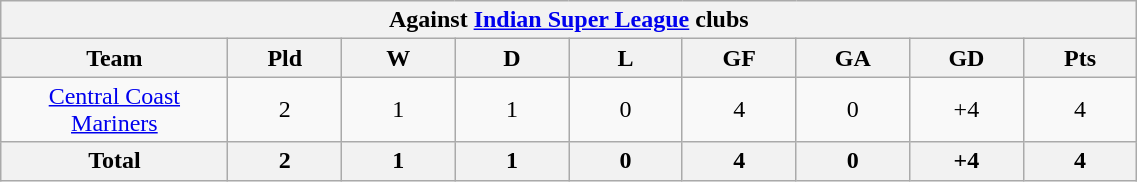<table width=60% class="wikitable" style="text-align:center">
<tr>
<th colspan=9>Against <a href='#'>Indian Super League</a> clubs</th>
</tr>
<tr>
<th width=10%>Team</th>
<th width=5%>Pld</th>
<th width=5%>W</th>
<th width=5%>D</th>
<th width=5%>L</th>
<th width=5%>GF</th>
<th width=5%>GA</th>
<th width=5%>GD</th>
<th width=5%>Pts</th>
</tr>
<tr>
<td align=center><a href='#'>Central Coast Mariners</a></td>
<td>2</td>
<td>1</td>
<td>1</td>
<td>0</td>
<td>4</td>
<td>0</td>
<td>+4</td>
<td>4</td>
</tr>
<tr>
<th>Total</th>
<th>2</th>
<th>1</th>
<th>1</th>
<th>0</th>
<th>4</th>
<th>0</th>
<th>+4</th>
<th>4</th>
</tr>
</table>
